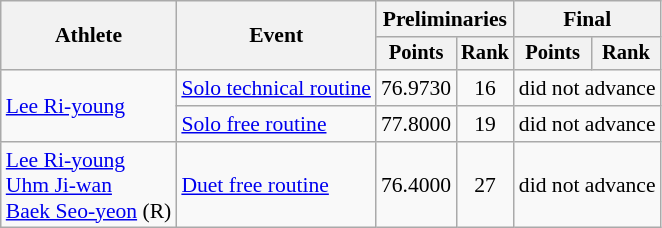<table class=wikitable style="font-size:90%">
<tr>
<th rowspan="2">Athlete</th>
<th rowspan="2">Event</th>
<th colspan="2">Preliminaries</th>
<th colspan="2">Final</th>
</tr>
<tr style="font-size:95%">
<th>Points</th>
<th>Rank</th>
<th>Points</th>
<th>Rank</th>
</tr>
<tr align=center>
<td align=left rowspan=2><a href='#'>Lee Ri-young</a></td>
<td align=left><a href='#'>Solo technical routine</a></td>
<td>76.9730</td>
<td>16</td>
<td colspan=2>did not advance</td>
</tr>
<tr align=center>
<td align=left><a href='#'>Solo free routine</a></td>
<td>77.8000</td>
<td>19</td>
<td colspan=2>did not advance</td>
</tr>
<tr align=center>
<td align=left><a href='#'>Lee Ri-young</a><br><a href='#'>Uhm Ji-wan</a><br><a href='#'>Baek Seo-yeon</a> (R)</td>
<td align=left><a href='#'>Duet free routine</a></td>
<td>76.4000</td>
<td>27</td>
<td colspan=2>did not advance</td>
</tr>
</table>
